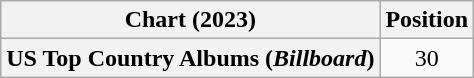<table class="wikitable sortable plainrowheaders" style="text-align:center">
<tr>
<th scope="col">Chart (2023)</th>
<th scope="col">Position</th>
</tr>
<tr>
<th scope="row">US Top Country Albums (<em>Billboard</em>)</th>
<td>30</td>
</tr>
</table>
